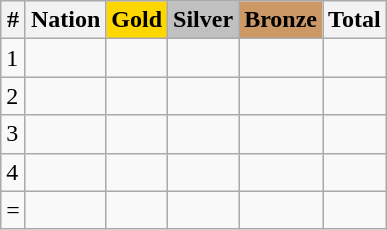<table class=wikitable>
<tr>
<th>#</th>
<th>Nation</th>
<td bgcolor=gold><strong>Gold</strong></td>
<td bgcolor=silver><strong>Silver</strong></td>
<td bgcolor=CC9966><strong>Bronze</strong></td>
<th>Total</th>
</tr>
<tr>
<td>1</td>
<td></td>
<td></td>
<td></td>
<td></td>
<td></td>
</tr>
<tr>
<td>2</td>
<td></td>
<td></td>
<td></td>
<td></td>
<td></td>
</tr>
<tr>
<td>3</td>
<td></td>
<td></td>
<td></td>
<td></td>
<td></td>
</tr>
<tr>
<td>4</td>
<td></td>
<td></td>
<td></td>
<td></td>
<td></td>
</tr>
<tr>
<td>=</td>
<td></td>
<td></td>
<td></td>
<td></td>
<td></td>
</tr>
</table>
